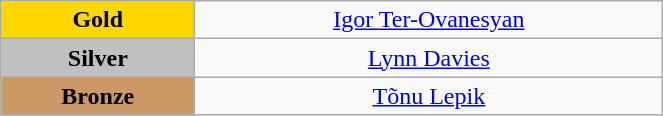<table class="wikitable" style="text-align:center; " width="35%">
<tr>
<td bgcolor="gold"><strong>Gold</strong></td>
<td><a href='#'>Igor Ter-Ovanesyan</a><br>  <small><em></em></small></td>
</tr>
<tr>
<td bgcolor="silver"><strong>Silver</strong></td>
<td><a href='#'>Lynn Davies</a><br>  <small><em></em></small></td>
</tr>
<tr>
<td bgcolor="CC9966"><strong>Bronze</strong></td>
<td><a href='#'>Tõnu Lepik</a><br>  <small><em></em></small></td>
</tr>
</table>
